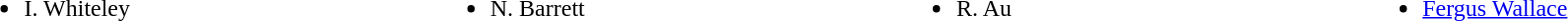<table style="width:100%;">
<tr>
<td style="vertical-align:top; width:20%;"><br><ul><li> I. Whiteley</li></ul></td>
<td style="vertical-align:top; width:20%;"><br><ul><li> N. Barrett</li></ul></td>
<td style="vertical-align:top; width:20%;"><br><ul><li> R. Au</li></ul></td>
<td style="vertical-align:top; width:20%;"><br><ul><li> <a href='#'>Fergus Wallace</a></li></ul></td>
</tr>
</table>
